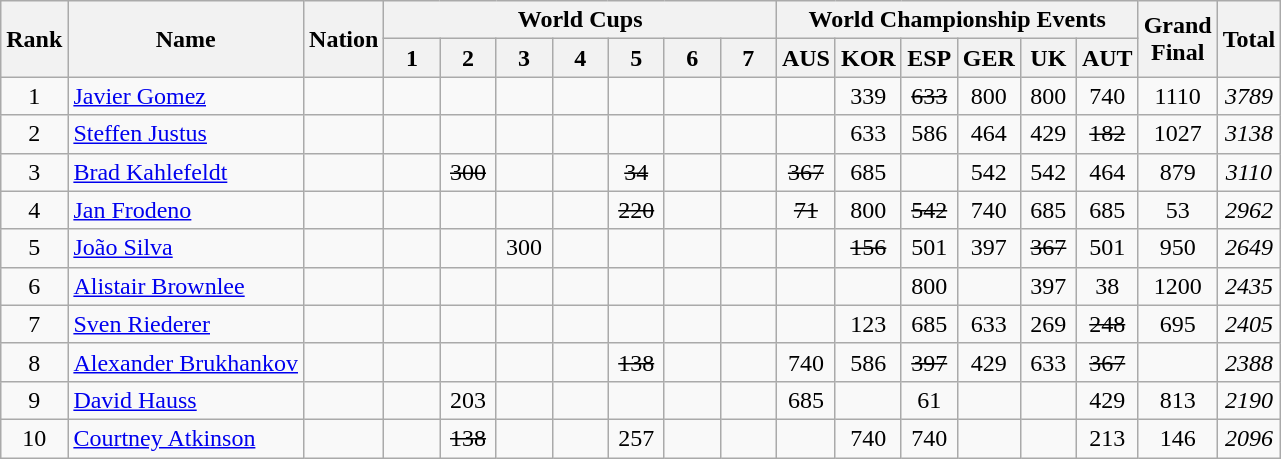<table class="wikitable">
<tr>
<th rowspan="2">Rank</th>
<th rowspan="2">Name</th>
<th rowspan="2">Nation</th>
<th colspan="7">World Cups</th>
<th colspan="6">World Championship Events</th>
<th rowspan="2">Grand<br>Final</th>
<th rowspan="2">Total</th>
</tr>
<tr>
<th width="30em">1</th>
<th width="30em">2</th>
<th width="30em">3</th>
<th width="30em">4</th>
<th width="30em">5</th>
<th width="30em">6</th>
<th width="30em">7</th>
<th width="30em">AUS</th>
<th width="30em">KOR</th>
<th width="30em">ESP</th>
<th width="30em">GER</th>
<th width="30em">UK</th>
<th width="30em">AUT</th>
</tr>
<tr align="center">
<td>1</td>
<td align="left"><a href='#'>Javier Gomez</a></td>
<td align="left"></td>
<td></td>
<td></td>
<td></td>
<td></td>
<td></td>
<td></td>
<td></td>
<td></td>
<td>339</td>
<td><s>633</s></td>
<td>800</td>
<td>800</td>
<td>740</td>
<td>1110</td>
<td><em>3789</em></td>
</tr>
<tr align="center">
<td>2</td>
<td align="left"><a href='#'>Steffen Justus</a></td>
<td align="left"></td>
<td></td>
<td></td>
<td></td>
<td></td>
<td></td>
<td></td>
<td></td>
<td></td>
<td>633</td>
<td>586</td>
<td>464</td>
<td>429</td>
<td><s>182</s></td>
<td>1027</td>
<td><em>3138</em></td>
</tr>
<tr align="center">
<td>3</td>
<td align="left"><a href='#'>Brad Kahlefeldt</a></td>
<td align="left"></td>
<td></td>
<td><s>300</s></td>
<td></td>
<td></td>
<td><s>34</s></td>
<td></td>
<td></td>
<td><s>367</s></td>
<td>685</td>
<td></td>
<td>542</td>
<td>542</td>
<td>464</td>
<td>879</td>
<td><em>3110</em></td>
</tr>
<tr align="center">
<td>4</td>
<td align="left"><a href='#'>Jan Frodeno</a></td>
<td align="left"></td>
<td></td>
<td></td>
<td></td>
<td></td>
<td><s>220</s></td>
<td></td>
<td></td>
<td><s>71</s></td>
<td>800</td>
<td><s>542</s></td>
<td>740</td>
<td>685</td>
<td>685</td>
<td>53</td>
<td><em>2962</em></td>
</tr>
<tr align="center">
<td>5</td>
<td align="left"><a href='#'>João Silva</a></td>
<td align="left"></td>
<td></td>
<td></td>
<td>300</td>
<td></td>
<td></td>
<td></td>
<td></td>
<td></td>
<td><s>156</s></td>
<td>501</td>
<td>397</td>
<td><s>367</s></td>
<td>501</td>
<td>950</td>
<td><em>2649</em></td>
</tr>
<tr align="center">
<td>6</td>
<td align="left"><a href='#'>Alistair Brownlee</a></td>
<td align="left"></td>
<td></td>
<td></td>
<td></td>
<td></td>
<td></td>
<td></td>
<td></td>
<td></td>
<td></td>
<td>800</td>
<td></td>
<td>397</td>
<td>38</td>
<td>1200</td>
<td><em>2435</em></td>
</tr>
<tr align="center">
<td>7</td>
<td align="left"><a href='#'>Sven Riederer</a></td>
<td align="left"></td>
<td></td>
<td></td>
<td></td>
<td></td>
<td></td>
<td></td>
<td></td>
<td></td>
<td>123</td>
<td>685</td>
<td>633</td>
<td>269</td>
<td><s>248</s></td>
<td>695</td>
<td><em>2405</em></td>
</tr>
<tr align="center">
<td>8</td>
<td align="left"><a href='#'>Alexander Brukhankov</a></td>
<td align="left"></td>
<td></td>
<td></td>
<td></td>
<td></td>
<td><s>138</s></td>
<td></td>
<td></td>
<td>740</td>
<td>586</td>
<td><s>397</s></td>
<td>429</td>
<td>633</td>
<td><s>367</s></td>
<td></td>
<td><em>2388</em></td>
</tr>
<tr align="center">
<td>9</td>
<td align="left"><a href='#'>David Hauss</a></td>
<td align="left"></td>
<td></td>
<td>203</td>
<td></td>
<td></td>
<td></td>
<td></td>
<td></td>
<td>685</td>
<td></td>
<td>61</td>
<td></td>
<td></td>
<td>429</td>
<td>813</td>
<td><em>2190</em></td>
</tr>
<tr align="center">
<td>10</td>
<td align="left"><a href='#'>Courtney Atkinson</a></td>
<td align="left"></td>
<td></td>
<td><s>138</s></td>
<td></td>
<td></td>
<td>257</td>
<td></td>
<td></td>
<td></td>
<td>740</td>
<td>740</td>
<td></td>
<td></td>
<td>213</td>
<td>146</td>
<td><em>2096</em></td>
</tr>
</table>
